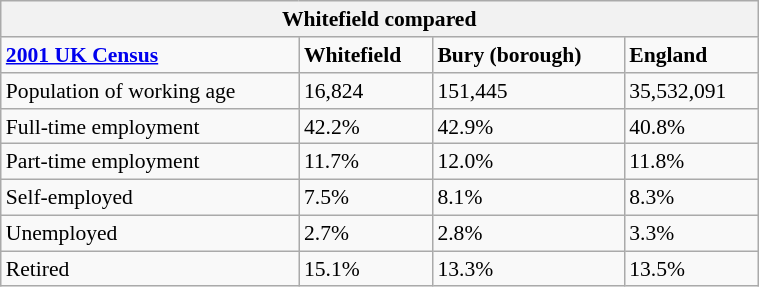<table class="wikitable" style="float: right; margin-left: 1em; width: 40%; font-size: 90%;" cellspacing="5">
<tr>
<th colspan="4"><strong>Whitefield compared</strong></th>
</tr>
<tr>
<td><strong><a href='#'>2001 UK Census</a></strong></td>
<td><strong>Whitefield</strong></td>
<td><strong>Bury (borough)</strong></td>
<td><strong>England</strong></td>
</tr>
<tr>
<td>Population of working age</td>
<td>16,824</td>
<td>151,445</td>
<td>35,532,091</td>
</tr>
<tr>
<td>Full-time employment</td>
<td>42.2%</td>
<td>42.9%</td>
<td>40.8%</td>
</tr>
<tr>
<td>Part-time employment</td>
<td>11.7%</td>
<td>12.0%</td>
<td>11.8%</td>
</tr>
<tr>
<td>Self-employed</td>
<td>7.5%</td>
<td>8.1%</td>
<td>8.3%</td>
</tr>
<tr>
<td>Unemployed</td>
<td>2.7%</td>
<td>2.8%</td>
<td>3.3%</td>
</tr>
<tr>
<td>Retired</td>
<td>15.1%</td>
<td>13.3%</td>
<td>13.5%</td>
</tr>
</table>
